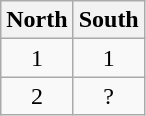<table class="wikitable" style="text-align:center; float:left; margin-right:1.0em">
<tr>
<th>North</th>
<th>South</th>
</tr>
<tr align="center">
<td>1</td>
<td>1</td>
</tr>
<tr align="center">
<td>2</td>
<td>?</td>
</tr>
</table>
